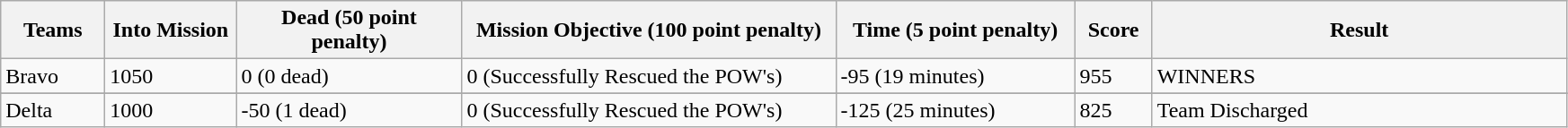<table class="wikitable">
<tr>
<th width="70px">Teams</th>
<th width="90px">Into Mission</th>
<th width="160px">Dead (50 point penalty)</th>
<th width="270px">Mission Objective (100 point penalty)</th>
<th width="170px">Time (5 point penalty)</th>
<th width="50px">Score</th>
<th width="300px">Result</th>
</tr>
<tr>
<td>Bravo</td>
<td>1050</td>
<td>0 (0 dead)</td>
<td>0 (Successfully Rescued the POW's)</td>
<td>-95 (19 minutes)</td>
<td>955</td>
<td>WINNERS</td>
</tr>
<tr>
</tr>
<tr>
<td>Delta</td>
<td>1000</td>
<td>-50 (1 dead)</td>
<td>0 (Successfully Rescued the POW's)</td>
<td>-125 (25 minutes)</td>
<td>825</td>
<td>Team Discharged</td>
</tr>
</table>
